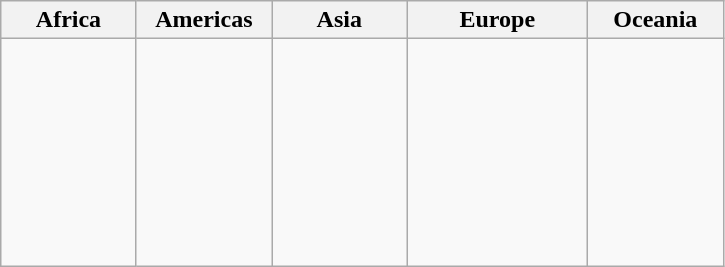<table class=wikitable>
<tr>
<th width=15%>Africa</th>
<th width=15%>Americas</th>
<th width=15%>Asia</th>
<th width=20%>Europe</th>
<th width=15%>Oceania</th>
</tr>
<tr valign=top>
<td></td>
<td><br> <br> </td>
<td><br> </td>
<td><br> <br> <br> <br> <br> <br> <br> <br> </td>
<td></td>
</tr>
</table>
